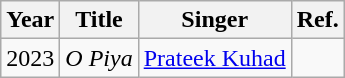<table class="wikitable sortable">
<tr>
<th>Year</th>
<th>Title</th>
<th>Singer</th>
<th>Ref.</th>
</tr>
<tr>
<td>2023</td>
<td><em>O Piya</em></td>
<td><a href='#'>Prateek Kuhad</a></td>
<td></td>
</tr>
</table>
